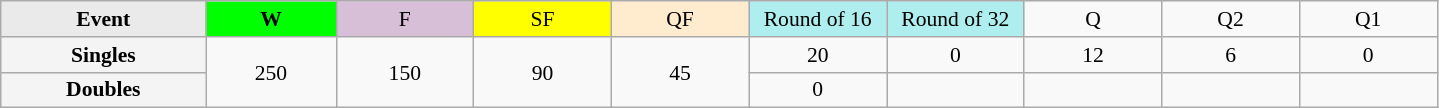<table class=wikitable style=font-size:90%;text-align:center>
<tr>
<td style="width:130px; background:#eaeaea;"><strong>Event</strong></td>
<td style="width:80px; background:lime;"><strong>W</strong></td>
<td style="width:85px; background:thistle;">F</td>
<td style="width:85px; background:#ff0;">SF</td>
<td style="width:85px; background:#ffebcd;">QF</td>
<td style="width:85px; background:#afeeee;">Round of 16</td>
<td style="width:85px; background:#afeeee;">Round of 32</td>
<td width=85>Q</td>
<td width=85>Q2</td>
<td width=85>Q1</td>
</tr>
<tr>
<th style="background:#f4f4f4;">Singles</th>
<td rowspan=2>250</td>
<td rowspan=2>150</td>
<td rowspan=2>90</td>
<td rowspan=2>45</td>
<td>20</td>
<td>0</td>
<td>12</td>
<td>6</td>
<td>0</td>
</tr>
<tr>
<th style="background:#f4f4f4;">Doubles</th>
<td>0</td>
<td></td>
<td></td>
<td></td>
<td></td>
</tr>
</table>
